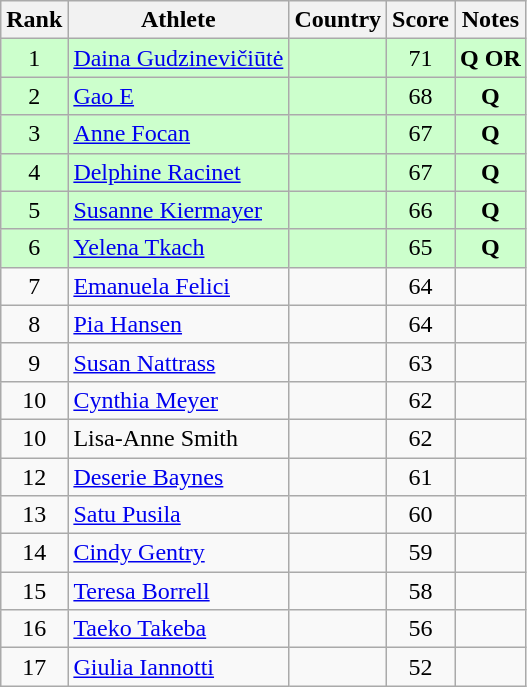<table class="wikitable sortable" style="text-align: center">
<tr>
<th>Rank</th>
<th>Athlete</th>
<th>Country</th>
<th>Score</th>
<th>Notes</th>
</tr>
<tr bgcolor=#ccffcc>
<td>1</td>
<td align=left><a href='#'>Daina Gudzinevičiūtė</a></td>
<td align=left></td>
<td>71</td>
<td><strong>Q OR</strong></td>
</tr>
<tr bgcolor=#ccffcc>
<td>2</td>
<td align=left><a href='#'>Gao E</a></td>
<td align=left></td>
<td>68</td>
<td><strong>Q</strong></td>
</tr>
<tr bgcolor=#ccffcc>
<td>3</td>
<td align=left><a href='#'>Anne Focan</a></td>
<td align=left></td>
<td>67</td>
<td><strong>Q</strong></td>
</tr>
<tr bgcolor=#ccffcc>
<td>4</td>
<td align=left><a href='#'>Delphine Racinet</a></td>
<td align=left></td>
<td>67</td>
<td><strong>Q</strong></td>
</tr>
<tr bgcolor=#ccffcc>
<td>5</td>
<td align=left><a href='#'>Susanne Kiermayer</a></td>
<td align=left></td>
<td>66</td>
<td><strong>Q</strong></td>
</tr>
<tr bgcolor=#ccffcc>
<td>6</td>
<td align=left><a href='#'>Yelena Tkach</a></td>
<td align=left></td>
<td>65</td>
<td><strong>Q</strong></td>
</tr>
<tr>
<td>7</td>
<td align=left><a href='#'>Emanuela Felici</a></td>
<td align=left></td>
<td>64</td>
<td></td>
</tr>
<tr>
<td>8</td>
<td align=left><a href='#'>Pia Hansen</a></td>
<td align=left></td>
<td>64</td>
<td></td>
</tr>
<tr>
<td>9</td>
<td align=left><a href='#'>Susan Nattrass</a></td>
<td align=left></td>
<td>63</td>
<td></td>
</tr>
<tr>
<td>10</td>
<td align=left><a href='#'>Cynthia Meyer</a></td>
<td align=left></td>
<td>62</td>
<td></td>
</tr>
<tr>
<td>10</td>
<td align=left>Lisa-Anne Smith</td>
<td align=left></td>
<td>62</td>
<td></td>
</tr>
<tr>
<td>12</td>
<td align=left><a href='#'>Deserie Baynes</a></td>
<td align=left></td>
<td>61</td>
<td></td>
</tr>
<tr>
<td>13</td>
<td align=left><a href='#'>Satu Pusila</a></td>
<td align=left></td>
<td>60</td>
<td></td>
</tr>
<tr>
<td>14</td>
<td align=left><a href='#'>Cindy Gentry</a></td>
<td align=left></td>
<td>59</td>
<td></td>
</tr>
<tr>
<td>15</td>
<td align=left><a href='#'>Teresa Borrell</a></td>
<td align=left></td>
<td>58</td>
<td></td>
</tr>
<tr>
<td>16</td>
<td align=left><a href='#'>Taeko Takeba</a></td>
<td align=left></td>
<td>56</td>
<td></td>
</tr>
<tr>
<td>17</td>
<td align=left><a href='#'>Giulia Iannotti</a></td>
<td align=left></td>
<td>52</td>
<td></td>
</tr>
</table>
